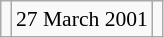<table class="wikitable floatright" style="font-size: 0.9em;">
<tr>
<td></td>
<td>27 March 2001</td>
<td></td>
</tr>
</table>
